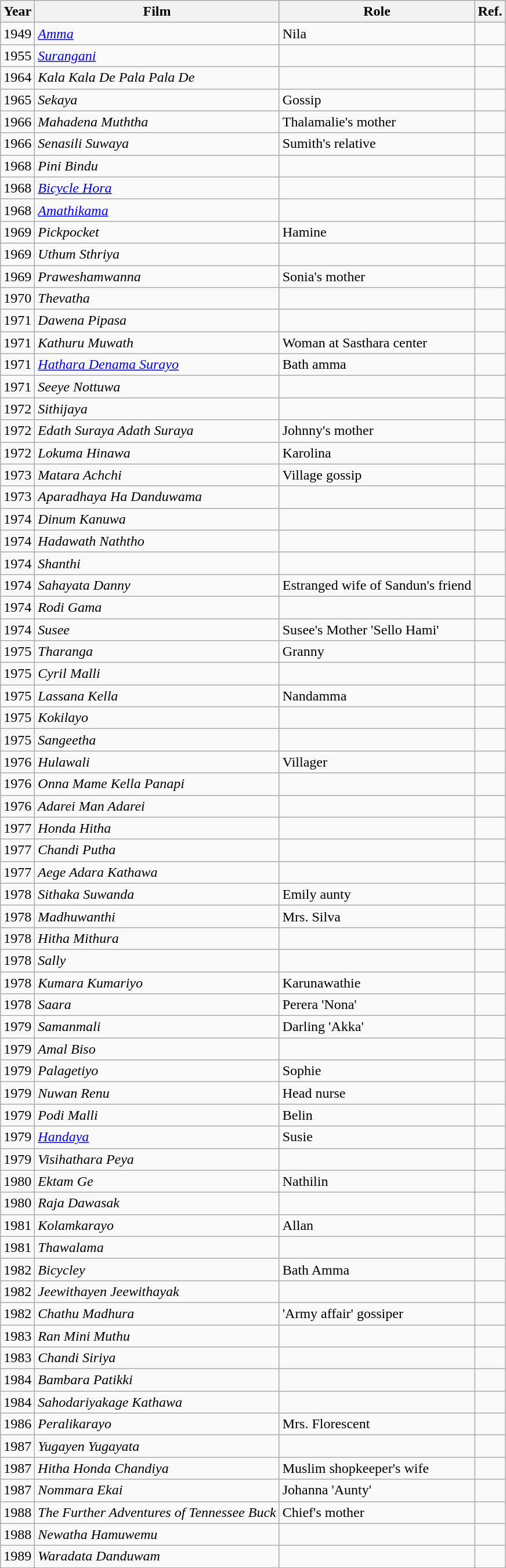<table class="wikitable">
<tr>
<th>Year</th>
<th>Film</th>
<th>Role</th>
<th>Ref.</th>
</tr>
<tr>
<td>1949</td>
<td><em><a href='#'>Amma</a></em></td>
<td>Nila</td>
<td></td>
</tr>
<tr>
<td>1955</td>
<td><em><a href='#'>Surangani</a></em></td>
<td></td>
<td></td>
</tr>
<tr>
<td>1964</td>
<td><em>Kala Kala De Pala Pala De</em></td>
<td></td>
<td></td>
</tr>
<tr>
<td>1965</td>
<td><em>Sekaya</em></td>
<td>Gossip</td>
<td></td>
</tr>
<tr>
<td>1966</td>
<td><em>Mahadena Muththa</em></td>
<td>Thalamalie's mother</td>
<td></td>
</tr>
<tr>
<td>1966</td>
<td><em>Senasili Suwaya</em></td>
<td>Sumith's relative</td>
<td></td>
</tr>
<tr>
<td>1968</td>
<td><em>Pini Bindu</em></td>
<td></td>
<td></td>
</tr>
<tr>
<td>1968</td>
<td><em><a href='#'>Bicycle Hora</a></em></td>
<td></td>
<td></td>
</tr>
<tr>
<td>1968</td>
<td><em><a href='#'>Amathikama</a></em></td>
<td></td>
<td></td>
</tr>
<tr>
<td>1969</td>
<td><em>Pickpocket</em></td>
<td>Hamine</td>
<td></td>
</tr>
<tr>
<td>1969</td>
<td><em>Uthum Sthriya</em></td>
<td></td>
<td></td>
</tr>
<tr>
<td>1969</td>
<td><em>Praweshamwanna</em></td>
<td>Sonia's mother</td>
<td></td>
</tr>
<tr>
<td>1970</td>
<td><em>Thevatha</em></td>
<td></td>
<td></td>
</tr>
<tr>
<td>1971</td>
<td><em>Dawena Pipasa</em></td>
<td></td>
<td></td>
</tr>
<tr>
<td>1971</td>
<td><em>Kathuru Muwath</em></td>
<td>Woman at Sasthara center</td>
<td></td>
</tr>
<tr>
<td>1971</td>
<td><em><a href='#'>Hathara Denama Surayo</a></em></td>
<td>Bath amma</td>
<td></td>
</tr>
<tr>
<td>1971</td>
<td><em>Seeye Nottuwa</em></td>
<td></td>
<td></td>
</tr>
<tr>
<td>1972</td>
<td><em>Sithijaya</em></td>
<td></td>
<td></td>
</tr>
<tr>
<td>1972</td>
<td><em>Edath Suraya Adath Suraya</em></td>
<td>Johnny's mother</td>
<td></td>
</tr>
<tr>
<td>1972</td>
<td><em>Lokuma Hinawa</em></td>
<td>Karolina</td>
<td></td>
</tr>
<tr>
<td>1973</td>
<td><em>Matara Achchi</em></td>
<td>Village gossip</td>
<td></td>
</tr>
<tr>
<td>1973</td>
<td><em>Aparadhaya Ha Danduwama</em></td>
<td></td>
<td></td>
</tr>
<tr>
<td>1974</td>
<td><em>Dinum Kanuwa</em></td>
<td></td>
<td></td>
</tr>
<tr>
<td>1974</td>
<td><em>Hadawath Naththo</em></td>
<td></td>
<td></td>
</tr>
<tr>
<td>1974</td>
<td><em>Shanthi</em></td>
<td></td>
<td></td>
</tr>
<tr>
<td>1974</td>
<td><em>Sahayata Danny</em></td>
<td>Estranged wife of Sandun's friend</td>
<td></td>
</tr>
<tr>
<td>1974</td>
<td><em>Rodi Gama</em></td>
<td></td>
<td></td>
</tr>
<tr>
<td>1974</td>
<td><em>Susee</em></td>
<td>Susee's Mother 'Sello Hami'</td>
<td></td>
</tr>
<tr>
<td>1975</td>
<td><em>Tharanga</em></td>
<td>Granny</td>
<td></td>
</tr>
<tr>
<td>1975</td>
<td><em>Cyril Malli</em></td>
<td></td>
<td></td>
</tr>
<tr>
<td>1975</td>
<td><em>Lassana Kella</em></td>
<td>Nandamma</td>
<td></td>
</tr>
<tr>
<td>1975</td>
<td><em>Kokilayo</em></td>
<td></td>
<td></td>
</tr>
<tr>
<td>1975</td>
<td><em>Sangeetha</em></td>
<td></td>
<td></td>
</tr>
<tr>
<td>1976</td>
<td><em>Hulawali</em></td>
<td>Villager</td>
<td></td>
</tr>
<tr>
<td>1976</td>
<td><em>Onna Mame Kella Panapi</em></td>
<td></td>
<td></td>
</tr>
<tr>
<td>1976</td>
<td><em>Adarei Man Adarei</em></td>
<td></td>
<td></td>
</tr>
<tr>
<td>1977</td>
<td><em>Honda Hitha</em></td>
<td></td>
<td></td>
</tr>
<tr>
<td>1977</td>
<td><em>Chandi Putha</em></td>
<td></td>
<td></td>
</tr>
<tr>
<td>1977</td>
<td><em>Aege Adara Kathawa</em></td>
<td></td>
<td></td>
</tr>
<tr>
<td>1978</td>
<td><em>Sithaka Suwanda</em></td>
<td>Emily aunty</td>
<td></td>
</tr>
<tr>
<td>1978</td>
<td><em>Madhuwanthi</em></td>
<td>Mrs. Silva</td>
<td></td>
</tr>
<tr>
<td>1978</td>
<td><em>Hitha Mithura</em></td>
<td></td>
<td></td>
</tr>
<tr>
<td>1978</td>
<td><em>Sally</em></td>
<td></td>
<td></td>
</tr>
<tr>
<td>1978</td>
<td><em>Kumara Kumariyo</em></td>
<td>Karunawathie</td>
<td></td>
</tr>
<tr>
<td>1978</td>
<td><em>Saara</em></td>
<td>Perera 'Nona'</td>
<td></td>
</tr>
<tr>
<td>1979</td>
<td><em>Samanmali</em></td>
<td>Darling 'Akka'</td>
<td></td>
</tr>
<tr>
<td>1979</td>
<td><em>Amal Biso</em></td>
<td></td>
<td></td>
</tr>
<tr>
<td>1979</td>
<td><em>Palagetiyo</em></td>
<td>Sophie</td>
<td></td>
</tr>
<tr>
<td>1979</td>
<td><em>Nuwan Renu</em></td>
<td>Head nurse</td>
<td></td>
</tr>
<tr>
<td>1979</td>
<td><em>Podi Malli</em></td>
<td>Belin</td>
<td></td>
</tr>
<tr>
<td>1979</td>
<td><em><a href='#'>Handaya</a></em></td>
<td>Susie</td>
<td></td>
</tr>
<tr>
<td>1979</td>
<td><em>Visihathara Peya</em></td>
<td></td>
<td></td>
</tr>
<tr>
<td>1980</td>
<td><em>Ektam Ge</em></td>
<td>Nathilin</td>
<td></td>
</tr>
<tr>
<td>1980</td>
<td><em>Raja Dawasak</em></td>
<td></td>
<td></td>
</tr>
<tr>
<td>1981</td>
<td><em>Kolamkarayo</em></td>
<td>Allan</td>
<td></td>
</tr>
<tr>
<td>1981</td>
<td><em>Thawalama</em></td>
<td></td>
<td></td>
</tr>
<tr>
<td>1982</td>
<td><em>Bicycley</em></td>
<td>Bath Amma</td>
<td></td>
</tr>
<tr>
<td>1982</td>
<td><em>Jeewithayen Jeewithayak</em></td>
<td></td>
<td></td>
</tr>
<tr>
<td>1982</td>
<td><em>Chathu Madhura</em></td>
<td>'Army affair' gossiper</td>
<td></td>
</tr>
<tr>
<td>1983</td>
<td><em>Ran Mini Muthu</em></td>
<td></td>
<td></td>
</tr>
<tr>
<td>1983</td>
<td><em>Chandi Siriya</em></td>
<td></td>
<td></td>
</tr>
<tr>
<td>1984</td>
<td><em>Bambara Patikki</em></td>
<td></td>
<td></td>
</tr>
<tr>
<td>1984</td>
<td><em>Sahodariyakage Kathawa</em></td>
<td></td>
<td></td>
</tr>
<tr>
<td>1986</td>
<td><em>Peralikarayo</em></td>
<td>Mrs. Florescent</td>
<td></td>
</tr>
<tr>
<td>1987</td>
<td><em>Yugayen Yugayata</em></td>
<td></td>
<td></td>
</tr>
<tr>
<td>1987</td>
<td><em>Hitha Honda Chandiya</em></td>
<td>Muslim shopkeeper's wife</td>
<td></td>
</tr>
<tr>
<td>1987</td>
<td><em>Nommara Ekai</em></td>
<td>Johanna 'Aunty'</td>
<td></td>
</tr>
<tr>
<td>1988</td>
<td><em>The Further Adventures of Tennessee Buck</em></td>
<td>Chief's mother</td>
<td></td>
</tr>
<tr>
<td>1988</td>
<td><em>Newatha Hamuwemu</em></td>
<td></td>
<td></td>
</tr>
<tr>
<td>1989</td>
<td><em>Waradata Danduwam</em></td>
<td></td>
<td></td>
</tr>
</table>
